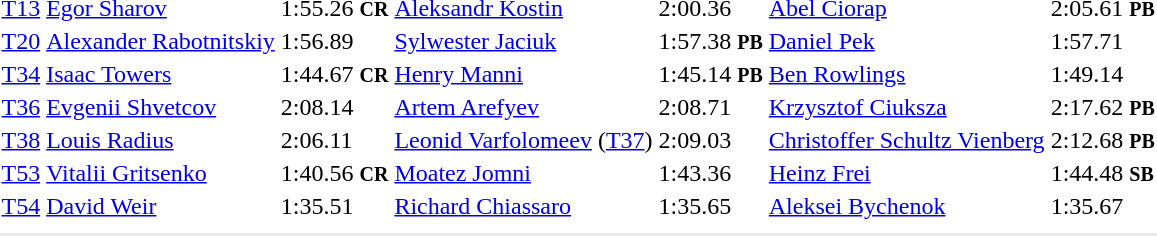<table>
<tr>
<td><a href='#'>T13</a></td>
<td><a href='#'>Egor Sharov</a><br></td>
<td>1:55.26 <small><strong>CR</strong></small></td>
<td><a href='#'>Aleksandr Kostin</a><br></td>
<td>2:00.36</td>
<td><a href='#'>Abel Ciorap</a><br></td>
<td>2:05.61 <small><strong>PB</strong></small></td>
</tr>
<tr>
<td><a href='#'>T20</a></td>
<td><a href='#'>Alexander Rabotnitskiy</a><br></td>
<td>1:56.89</td>
<td><a href='#'>Sylwester Jaciuk</a><br></td>
<td>1:57.38 <small><strong>PB</strong></small></td>
<td><a href='#'>Daniel Pek</a><br></td>
<td>1:57.71</td>
</tr>
<tr>
<td><a href='#'>T34</a></td>
<td><a href='#'>Isaac Towers</a><br></td>
<td>1:44.67 <small><strong>CR</strong></small></td>
<td><a href='#'>Henry Manni</a><br></td>
<td>1:45.14 <small><strong>PB</strong></small></td>
<td><a href='#'>Ben Rowlings</a><br></td>
<td>1:49.14</td>
</tr>
<tr>
<td><a href='#'>T36</a></td>
<td><a href='#'>Evgenii Shvetcov</a><br></td>
<td>2:08.14</td>
<td><a href='#'>Artem Arefyev</a><br></td>
<td>2:08.71</td>
<td><a href='#'>Krzysztof Ciuksza</a><br></td>
<td>2:17.62 <small><strong>PB</strong></small></td>
</tr>
<tr>
<td><a href='#'>T38</a></td>
<td><a href='#'>Louis Radius</a><br></td>
<td>2:06.11</td>
<td><a href='#'>Leonid Varfolomeev</a> (<a href='#'>T37</a>)<br></td>
<td>2:09.03</td>
<td><a href='#'>Christoffer Schultz Vienberg</a><br></td>
<td>2:12.68 <small><strong>PB</strong></small></td>
</tr>
<tr>
<td><a href='#'>T53</a></td>
<td><a href='#'>Vitalii Gritsenko</a><br></td>
<td>1:40.56 <small><strong>CR</strong></small></td>
<td><a href='#'>Moatez Jomni</a><br></td>
<td>1:43.36</td>
<td><a href='#'>Heinz Frei</a><br></td>
<td>1:44.48 <small><strong>SB</strong></small></td>
</tr>
<tr>
<td><a href='#'>T54</a></td>
<td><a href='#'>David Weir</a><br></td>
<td>1:35.51</td>
<td><a href='#'>Richard Chiassaro</a><br></td>
<td>1:35.65</td>
<td><a href='#'>Aleksei Bychenok</a><br></td>
<td>1:35.67</td>
</tr>
<tr>
<td colspan=7></td>
</tr>
<tr>
</tr>
<tr bgcolor= e8e8e8>
<td colspan=7></td>
</tr>
</table>
